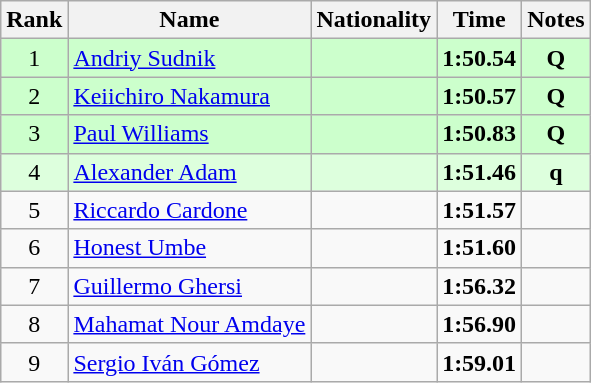<table class="wikitable sortable" style="text-align:center">
<tr>
<th>Rank</th>
<th>Name</th>
<th>Nationality</th>
<th>Time</th>
<th>Notes</th>
</tr>
<tr bgcolor=ccffcc>
<td>1</td>
<td align=left><a href='#'>Andriy Sudnik</a></td>
<td align=left></td>
<td><strong>1:50.54</strong></td>
<td><strong>Q</strong></td>
</tr>
<tr bgcolor=ccffcc>
<td>2</td>
<td align=left><a href='#'>Keiichiro Nakamura</a></td>
<td align=left></td>
<td><strong>1:50.57</strong></td>
<td><strong>Q</strong></td>
</tr>
<tr bgcolor=ccffcc>
<td>3</td>
<td align=left><a href='#'>Paul Williams</a></td>
<td align=left></td>
<td><strong>1:50.83</strong></td>
<td><strong>Q</strong></td>
</tr>
<tr bgcolor=ddffdd>
<td>4</td>
<td align=left><a href='#'>Alexander Adam</a></td>
<td align=left></td>
<td><strong>1:51.46</strong></td>
<td><strong>q</strong></td>
</tr>
<tr>
<td>5</td>
<td align=left><a href='#'>Riccardo Cardone</a></td>
<td align=left></td>
<td><strong>1:51.57</strong></td>
<td></td>
</tr>
<tr>
<td>6</td>
<td align=left><a href='#'>Honest Umbe</a></td>
<td align=left></td>
<td><strong>1:51.60</strong></td>
<td></td>
</tr>
<tr>
<td>7</td>
<td align=left><a href='#'>Guillermo Ghersi</a></td>
<td align=left></td>
<td><strong>1:56.32</strong></td>
<td></td>
</tr>
<tr>
<td>8</td>
<td align=left><a href='#'>Mahamat Nour Amdaye</a></td>
<td align=left></td>
<td><strong>1:56.90</strong></td>
<td></td>
</tr>
<tr>
<td>9</td>
<td align=left><a href='#'>Sergio Iván Gómez</a></td>
<td align=left></td>
<td><strong>1:59.01</strong></td>
<td></td>
</tr>
</table>
